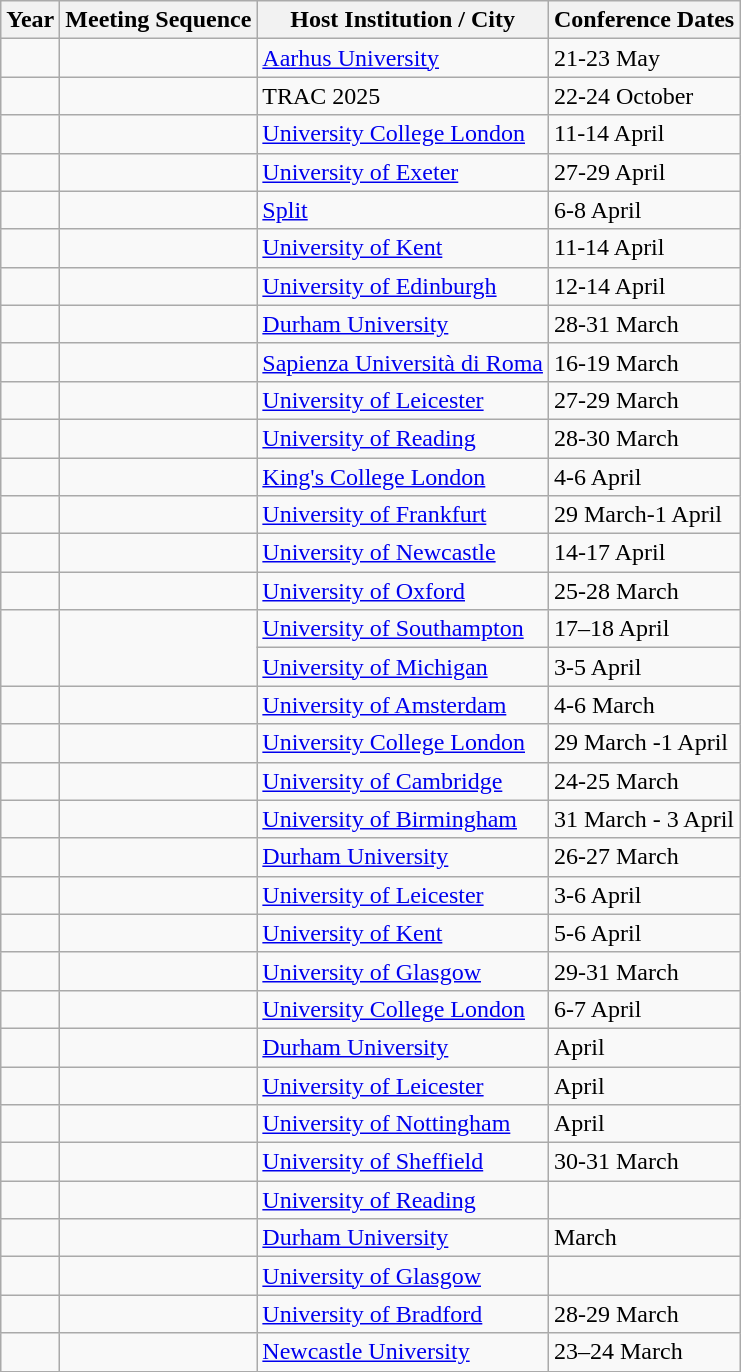<table class="wikitable sortable">
<tr>
<th>Year</th>
<th>Meeting Sequence</th>
<th>Host Institution / City</th>
<th>Conference Dates</th>
</tr>
<tr>
<td></td>
<td></td>
<td><a href='#'>Aarhus University</a></td>
<td>21-23 May</td>
</tr>
<tr>
<td></td>
<td></td>
<td>TRAC 2025</td>
<td>22-24 October</td>
</tr>
<tr>
<td></td>
<td></td>
<td><a href='#'>University College London</a></td>
<td>11-14 April</td>
</tr>
<tr>
<td></td>
<td></td>
<td><a href='#'>University of Exeter</a></td>
<td>27-29 April</td>
</tr>
<tr>
<td></td>
<td></td>
<td><a href='#'>Split</a></td>
<td>6-8 April</td>
</tr>
<tr>
<td></td>
<td></td>
<td><a href='#'>University of Kent</a></td>
<td>11-14 April</td>
</tr>
<tr>
<td></td>
<td></td>
<td><a href='#'>University of Edinburgh</a></td>
<td>12-14 April</td>
</tr>
<tr>
<td></td>
<td></td>
<td><a href='#'>Durham University</a></td>
<td>28-31 March</td>
</tr>
<tr>
<td></td>
<td></td>
<td><a href='#'>Sapienza Università di Roma</a></td>
<td>16-19 March</td>
</tr>
<tr>
<td></td>
<td></td>
<td><a href='#'>University of Leicester</a></td>
<td>27-29 March</td>
</tr>
<tr>
<td></td>
<td></td>
<td><a href='#'>University of Reading</a></td>
<td>28-30 March</td>
</tr>
<tr>
<td></td>
<td></td>
<td><a href='#'>King's College London</a></td>
<td>4-6 April</td>
</tr>
<tr>
<td></td>
<td></td>
<td><a href='#'>University of Frankfurt</a></td>
<td>29 March-1 April</td>
</tr>
<tr>
<td></td>
<td></td>
<td><a href='#'>University of Newcastle</a></td>
<td>14-17 April</td>
</tr>
<tr>
<td></td>
<td></td>
<td><a href='#'>University of Oxford</a></td>
<td>25-28 March</td>
</tr>
<tr>
<td rowspan="2"></td>
<td rowspan="2"></td>
<td><a href='#'>University of Southampton</a></td>
<td>17–18 April</td>
</tr>
<tr>
<td><a href='#'>University of Michigan</a></td>
<td>3-5 April</td>
</tr>
<tr>
<td></td>
<td></td>
<td><a href='#'>University of Amsterdam</a></td>
<td>4-6 March</td>
</tr>
<tr>
<td></td>
<td></td>
<td><a href='#'>University College London</a></td>
<td>29 March -1 April</td>
</tr>
<tr>
<td></td>
<td></td>
<td><a href='#'>University of Cambridge</a></td>
<td>24-25 March</td>
</tr>
<tr>
<td></td>
<td></td>
<td><a href='#'>University of Birmingham</a></td>
<td>31 March - 3 April</td>
</tr>
<tr>
<td></td>
<td></td>
<td><a href='#'>Durham University</a></td>
<td>26-27 March</td>
</tr>
<tr>
<td></td>
<td></td>
<td><a href='#'>University of Leicester</a></td>
<td>3-6 April</td>
</tr>
<tr>
<td></td>
<td></td>
<td><a href='#'>University of Kent</a></td>
<td>5-6 April</td>
</tr>
<tr>
<td></td>
<td></td>
<td><a href='#'>University of Glasgow</a></td>
<td>29-31 March</td>
</tr>
<tr>
<td></td>
<td></td>
<td><a href='#'>University College London</a></td>
<td>6-7 April</td>
</tr>
<tr>
<td></td>
<td></td>
<td><a href='#'>Durham University</a></td>
<td>April</td>
</tr>
<tr>
<td></td>
<td></td>
<td><a href='#'>University of Leicester</a></td>
<td>April</td>
</tr>
<tr>
<td></td>
<td></td>
<td><a href='#'>University of Nottingham</a></td>
<td>April</td>
</tr>
<tr>
<td></td>
<td></td>
<td><a href='#'>University of Sheffield</a></td>
<td>30-31 March</td>
</tr>
<tr>
<td></td>
<td></td>
<td><a href='#'>University of Reading</a></td>
<td></td>
</tr>
<tr>
<td></td>
<td></td>
<td><a href='#'>Durham University</a></td>
<td>March</td>
</tr>
<tr>
<td></td>
<td></td>
<td><a href='#'>University of Glasgow</a></td>
<td></td>
</tr>
<tr>
<td></td>
<td></td>
<td><a href='#'>University of Bradford</a></td>
<td>28-29 March</td>
</tr>
<tr>
<td></td>
<td></td>
<td><a href='#'>Newcastle University</a></td>
<td>23–24 March</td>
</tr>
</table>
